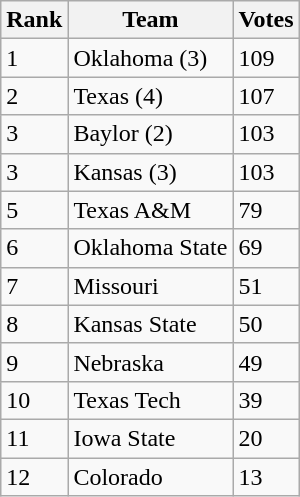<table class=wikitable>
<tr>
<th>Rank</th>
<th>Team</th>
<th>Votes</th>
</tr>
<tr>
<td>1</td>
<td>Oklahoma (3)</td>
<td>109</td>
</tr>
<tr>
<td>2</td>
<td>Texas (4)</td>
<td>107</td>
</tr>
<tr>
<td>3</td>
<td>Baylor (2)</td>
<td>103</td>
</tr>
<tr>
<td>3</td>
<td>Kansas (3)</td>
<td>103</td>
</tr>
<tr>
<td>5</td>
<td>Texas A&M</td>
<td>79</td>
</tr>
<tr>
<td>6</td>
<td>Oklahoma State</td>
<td>69</td>
</tr>
<tr>
<td>7</td>
<td>Missouri</td>
<td>51</td>
</tr>
<tr>
<td>8</td>
<td>Kansas State</td>
<td>50</td>
</tr>
<tr>
<td>9</td>
<td>Nebraska</td>
<td>49</td>
</tr>
<tr>
<td>10</td>
<td>Texas Tech</td>
<td>39</td>
</tr>
<tr>
<td>11</td>
<td>Iowa State</td>
<td>20</td>
</tr>
<tr>
<td>12</td>
<td>Colorado</td>
<td>13</td>
</tr>
</table>
